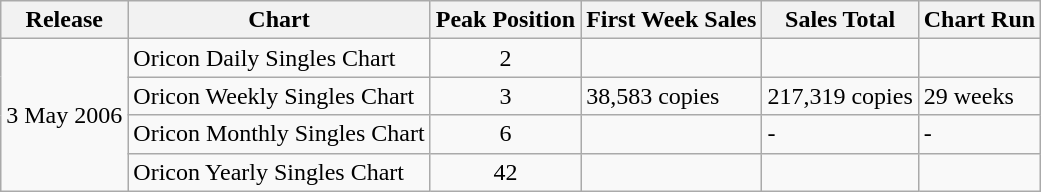<table class="wikitable">
<tr>
<th>Release</th>
<th>Chart</th>
<th>Peak Position</th>
<th>First Week Sales</th>
<th>Sales Total</th>
<th>Chart Run</th>
</tr>
<tr>
<td rowspan="4">3 May 2006</td>
<td>Oricon Daily Singles Chart</td>
<td align="center">2</td>
<td></td>
<td></td>
<td></td>
</tr>
<tr>
<td>Oricon Weekly Singles Chart</td>
<td align="center">3</td>
<td>38,583 copies</td>
<td>217,319 copies</td>
<td>29 weeks</td>
</tr>
<tr>
<td>Oricon Monthly Singles Chart</td>
<td align="center">6</td>
<td></td>
<td>-</td>
<td>-</td>
</tr>
<tr>
<td>Oricon Yearly Singles Chart</td>
<td align="center">42</td>
<td></td>
<td></td>
<td></td>
</tr>
</table>
